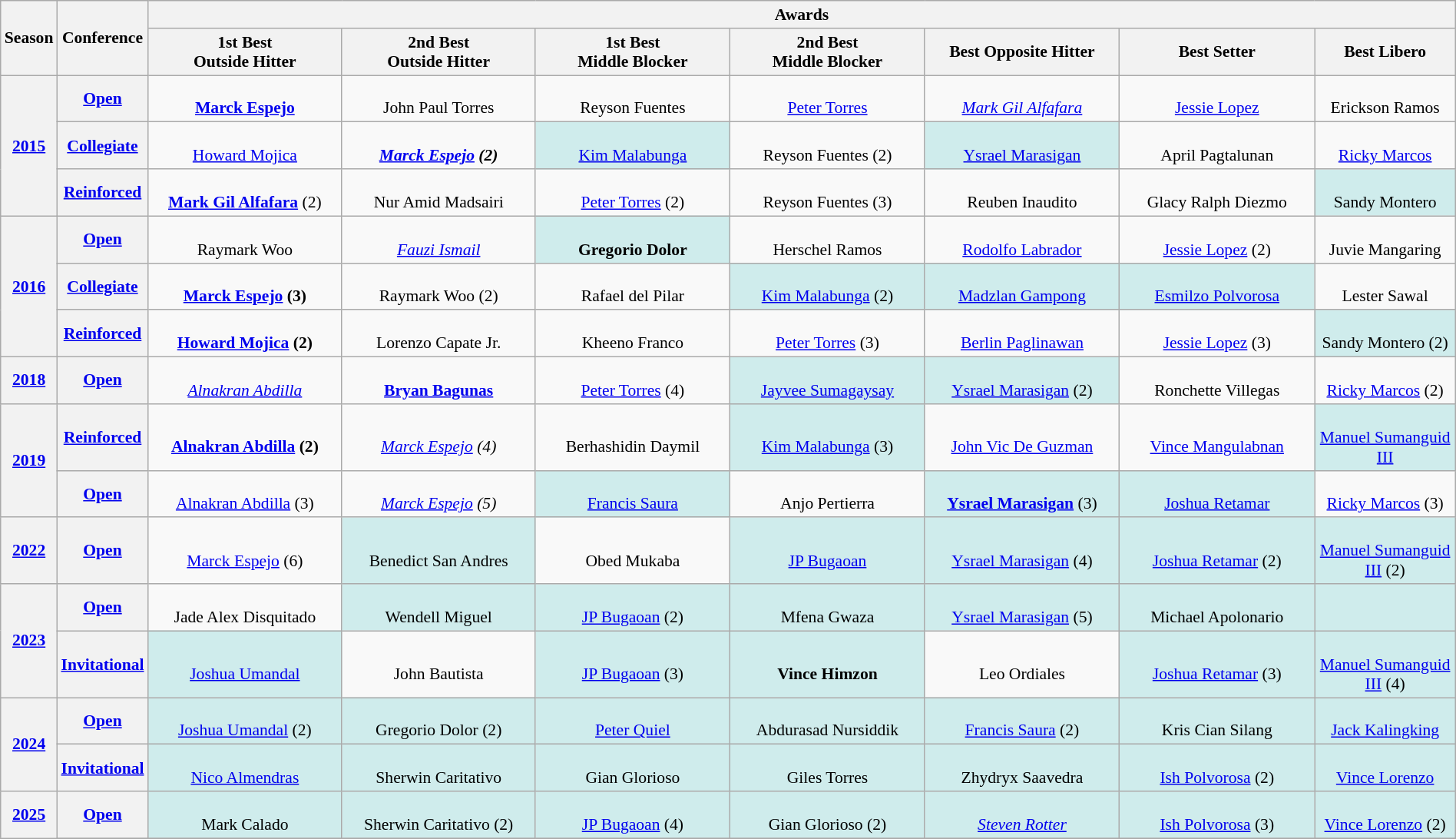<table class="wikitable" width=100% style="font-size:90%; text-align:center;">
<tr>
<th rowspan="2" width="1%">Season</th>
<th rowspan="2" width="5%">Conference</th>
<th colspan="7">Awards</th>
</tr>
<tr>
<th width=14%>1st Best<br>Outside Hitter</th>
<th width=14%>2nd Best<br>Outside Hitter</th>
<th width=14%>1st Best<br>Middle Blocker</th>
<th width=14%>2nd Best<br>Middle Blocker</th>
<th width=14%>Best Opposite Hitter</th>
<th width=14%>Best Setter</th>
<th width=14%>Best Libero</th>
</tr>
<tr>
<th rowspan="3"><a href='#'>2015</a></th>
<th><a href='#'>Open</a></th>
<td style="background-color:"><br><strong><a href='#'>Marck Espejo</a></strong><br></td>
<td style="background-color:"><br>John Paul Torres<br></td>
<td style="background-color:"><br>Reyson Fuentes<br></td>
<td style="background-color:"><br><a href='#'>Peter Torres</a><br></td>
<td style="background-color:"><br><em><a href='#'>Mark Gil Alfafara</a></em><br></td>
<td style="background-color:"><br><a href='#'>Jessie Lopez</a><br></td>
<td style="background-color:"><br>Erickson Ramos<br></td>
</tr>
<tr>
<th><a href='#'>Collegiate</a></th>
<td style="background-color:"><br><a href='#'>Howard Mojica</a><br></td>
<td style="background-color:"><br><strong><em><a href='#'>Marck Espejo</a> (2)</em></strong><br></td>
<td style="background-color:#CFECEC"><br><a href='#'>Kim Malabunga</a><br></td>
<td style="background-color:"><br>Reyson Fuentes (2)<br></td>
<td style="background-color:#CFECEC"><br><a href='#'>Ysrael Marasigan</a><br></td>
<td style="background-color:"><br>April Pagtalunan<br></td>
<td style="background-color:"><br><a href='#'>Ricky Marcos</a><br></td>
</tr>
<tr>
<th><a href='#'>Reinforced</a></th>
<td style="background-color:"><br><strong><a href='#'>Mark Gil Alfafara</a></strong> (2)<br></td>
<td style="background-color:"><br>Nur Amid Madsairi<br></td>
<td style="background-color:"><br><a href='#'>Peter Torres</a> (2)<br></td>
<td style="background-color:"><br>Reyson Fuentes (3)<br></td>
<td style="background-color:"><br>Reuben Inaudito<br></td>
<td style="background-color:"><br>Glacy Ralph Diezmo<br></td>
<td style="background-color:#CFECEC"><br>Sandy Montero<br></td>
</tr>
<tr>
<th rowspan="3"><a href='#'>2016</a></th>
<th><a href='#'>Open</a></th>
<td style="background-color:"><br>Raymark Woo<br></td>
<td style="background-color:"><br><em><a href='#'>Fauzi Ismail</a></em><br></td>
<td style="background-color:#CFECEC"><br><strong>Gregorio Dolor</strong><br></td>
<td style="background-color:"><br>Herschel Ramos<br></td>
<td style="background-color:"><br><a href='#'>Rodolfo Labrador</a><br></td>
<td style="background-color:"><br><a href='#'>Jessie Lopez</a> (2)<br></td>
<td style="background-color:"><br>Juvie Mangaring<br></td>
</tr>
<tr>
<th><a href='#'>Collegiate</a></th>
<td style="background-color:"><br><strong><a href='#'>Marck Espejo</a> (3)</strong><br></td>
<td style="background-color:"><br>Raymark Woo (2)<br></td>
<td style="background-color:"><br>Rafael del Pilar<br></td>
<td style="background-color:#CFECEC"><br><a href='#'>Kim Malabunga</a> (2)<br></td>
<td style="background-color:#CFECEC"><br><a href='#'>Madzlan Gampong</a><br></td>
<td style="background-color:#CFECEC"><br><a href='#'>Esmilzo Polvorosa</a><br></td>
<td style="background-color:"><br>Lester Sawal<br></td>
</tr>
<tr>
<th><a href='#'>Reinforced</a></th>
<td style="background-color:"><br><strong><a href='#'>Howard Mojica</a> (2)</strong><br></td>
<td style="background-color:"><br>Lorenzo Capate Jr.<br></td>
<td style="background-color:"><br>Kheeno Franco<br></td>
<td style="background-color:"><br><a href='#'>Peter Torres</a> (3)<br></td>
<td style="background-color:"><br><a href='#'>Berlin Paglinawan</a><br></td>
<td style="background-color:"><br><a href='#'>Jessie Lopez</a> (3)<br></td>
<td style="background-color:#CFECEC"><br>Sandy Montero (2)<br></td>
</tr>
<tr>
<th><a href='#'>2018</a></th>
<th><a href='#'>Open</a></th>
<td style="background-color:"><br><em><a href='#'>Alnakran Abdilla</a></em><br></td>
<td style="background-color:"><br><strong><a href='#'>Bryan Bagunas</a></strong><br></td>
<td style="background-color:"><br><a href='#'>Peter Torres</a> (4)<br></td>
<td style="background-color:#CFECEC"><br><a href='#'>Jayvee Sumagaysay</a><br></td>
<td style="background-color:#CFECEC"><br><a href='#'>Ysrael Marasigan</a> (2)<br></td>
<td style="background-color:"><br>Ronchette Villegas<br></td>
<td style="background-color:"><br><a href='#'>Ricky Marcos</a> (2)<br></td>
</tr>
<tr>
<th rowspan="2"><a href='#'>2019</a></th>
<th><a href='#'>Reinforced</a></th>
<td style="background-color:"><br><strong><a href='#'>Alnakran Abdilla</a> (2)</strong><br></td>
<td style="background-color:"><br><em><a href='#'>Marck Espejo</a> (4)</em><br></td>
<td style="background-color:"><br>Berhashidin Daymil<br></td>
<td style="background-color:#CFECEC"><br><a href='#'>Kim Malabunga</a> (3)<br></td>
<td style="background-color:"><br><a href='#'>John Vic De Guzman</a><br></td>
<td style="background-color:"><br><a href='#'>Vince Mangulabnan</a><br></td>
<td style="background-color:#CFECEC"><br><a href='#'>Manuel Sumanguid III</a><br></td>
</tr>
<tr>
<th><a href='#'>Open</a></th>
<td style="background-color:"><br><a href='#'>Alnakran Abdilla</a> (3)<br></td>
<td style="background-color:"><br><em><a href='#'>Marck Espejo</a> (5)</em><br></td>
<td style="background-color:#CFECEC"><br><a href='#'>Francis Saura</a><br></td>
<td style="background-color:"><br>Anjo Pertierra<br></td>
<td style="background-color:#CFECEC"><br><strong><a href='#'>Ysrael Marasigan</a></strong> (3)<br></td>
<td style="background-color:#CFECEC"><br><a href='#'>Joshua Retamar</a><br></td>
<td style="background-color:"><br><a href='#'>Ricky Marcos</a> (3)<br></td>
</tr>
<tr>
<th><a href='#'>2022</a></th>
<th><a href='#'>Open</a></th>
<td style="background-color:"><br><a href='#'>Marck Espejo</a> (6)<br></td>
<td style="background-color:#CFECEC"><br>Benedict San Andres<br></td>
<td style="background-color:"><br>Obed Mukaba<br></td>
<td style="background-color:#CFECEC"><br><a href='#'>JP Bugaoan</a><br></td>
<td style="background-color:#CFECEC"><br><a href='#'>Ysrael Marasigan</a> (4)<br></td>
<td style="background-color:#CFECEC"><br><a href='#'>Joshua Retamar</a> (2)<br></td>
<td style="background-color:#CFECEC"><br><a href='#'>Manuel Sumanguid III</a> (2)<br></td>
</tr>
<tr>
<th rowspan="2"><a href='#'>2023</a></th>
<th><a href='#'>Open</a></th>
<td style="background-color:"><br>Jade Alex Disquitado<br></td>
<td style="background-color:#CFECEC"><br>Wendell Miguel<br></td>
<td style="background-color:#CFECEC"><br><a href='#'>JP Bugaoan</a> (2)<br></td>
<td style="background-color:#CFECEC"><br>Mfena Gwaza<br></td>
<td style="background-color:#CFECEC"><br><a href='#'>Ysrael Marasigan</a> (5)<br></td>
<td style="background-color:#CFECEC"><br>Michael Apolonario<br></td>
<td style="background-color:#CFECEC"><br><br></td>
</tr>
<tr>
<th><a href='#'>Invitational</a></th>
<td style="background-color:#CFECEC"><br><a href='#'>Joshua Umandal</a><br></td>
<td style="background-color:"><br>John Bautista<br></td>
<td style="background-color:#CFECEC"><br><a href='#'>JP Bugaoan</a> (3)<br></td>
<td style="background-color:#CFECEC"><br><strong>Vince Himzon</strong><br></td>
<td style="background-color:"><br>Leo Ordiales<br></td>
<td style="background-color:#CFECEC"><br><a href='#'>Joshua Retamar</a> (3)<br></td>
<td style="background-color:#CFECEC"><br><a href='#'>Manuel Sumanguid III</a> (4)<br></td>
</tr>
<tr>
<th rowspan="2"><a href='#'>2024</a></th>
<th><a href='#'>Open</a></th>
<td style="background-color:#CFECEC"><br><a href='#'>Joshua Umandal</a> (2)<br></td>
<td style="background-color:#CFECEC"><br>Gregorio Dolor (2)<br></td>
<td style="background-color:#CFECEC"><br><a href='#'>Peter Quiel</a><br></td>
<td style="background-color:#CFECEC"><br>Abdurasad Nursiddik<br></td>
<td style="background-color:#CFECEC"><br><a href='#'>Francis Saura</a> (2)<br></td>
<td style="background-color:#CFECEC"><br>Kris Cian Silang<br></td>
<td style="background-color:#CFECEC"><br><a href='#'>Jack Kalingking</a><br></td>
</tr>
<tr>
<th><a href='#'>Invitational</a></th>
<td style="background-color:#CFECEC"><br><a href='#'>Nico Almendras</a><br></td>
<td style="background-color:#CFECEC"><br>Sherwin Caritativo<br></td>
<td style="background-color:#CFECEC"><br>Gian Glorioso<br></td>
<td style="background-color:#CFECEC"><br>Giles Torres<br></td>
<td style="background-color:#CFECEC"><br>Zhydryx Saavedra<br></td>
<td style="background-color:#CFECEC"><br><a href='#'>Ish Polvorosa</a> (2)<br></td>
<td style="background-color:#CFECEC"><br><a href='#'>Vince Lorenzo</a><br></td>
</tr>
<tr>
<th rowspan="2"><a href='#'>2025</a></th>
<th><a href='#'>Open</a></th>
<td style="background-color:#CFECEC"><br>Mark Calado<br></td>
<td style="background-color:#CFECEC"><br>Sherwin Caritativo (2)<br></td>
<td style="background-color:#CFECEC"><br><a href='#'>JP Bugaoan</a> (4)<br></td>
<td style="background-color:#CFECEC"><br>Gian Glorioso (2)<br></td>
<td style="background-color:#CFECEC"><br><em><a href='#'>Steven Rotter</a></em><br></td>
<td style="background-color:#CFECEC"><br><a href='#'>Ish Polvorosa</a> (3)<br></td>
<td style="background-color:#CFECEC"><br><a href='#'>Vince Lorenzo</a> (2)<br></td>
</tr>
<tr>
</tr>
</table>
